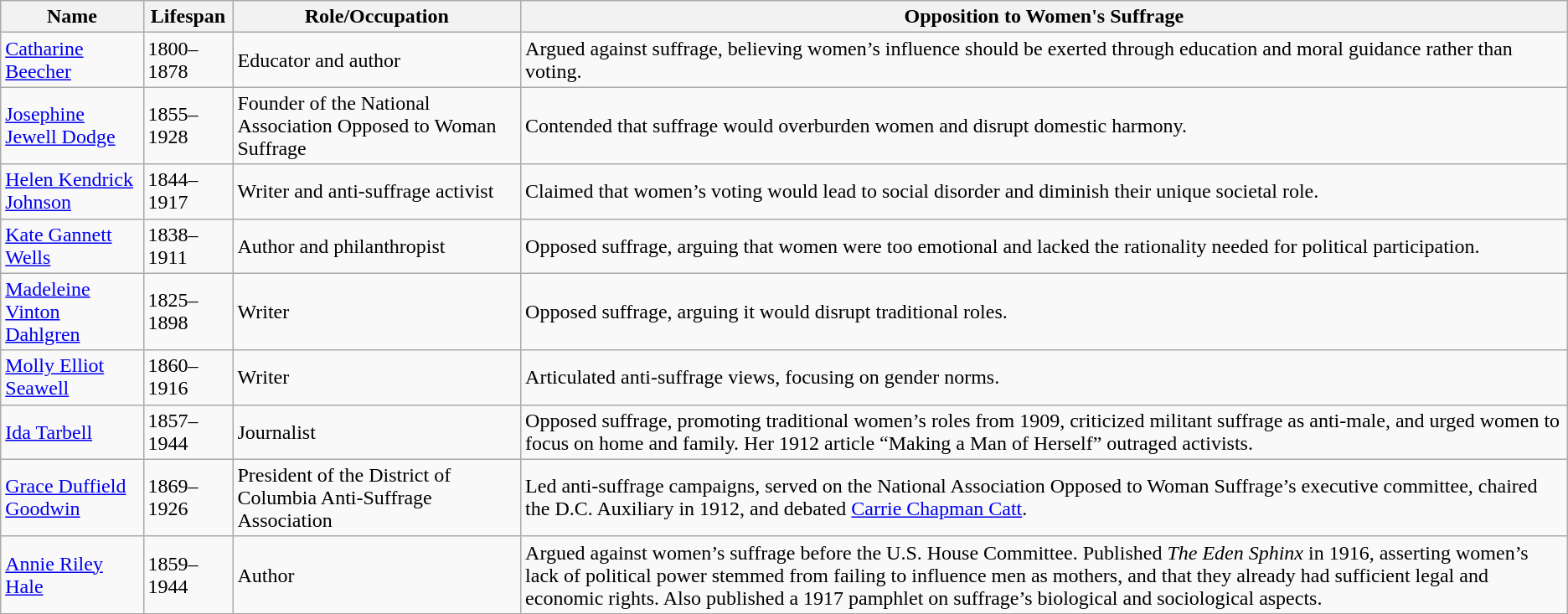<table class="wikitable sortable">
<tr>
<th>Name</th>
<th>Lifespan</th>
<th>Role/Occupation</th>
<th>Opposition to Women's Suffrage</th>
</tr>
<tr>
<td><a href='#'>Catharine Beecher</a></td>
<td>1800–1878</td>
<td>Educator and author</td>
<td>Argued against suffrage, believing women’s influence should be exerted through education and moral guidance rather than voting.</td>
</tr>
<tr>
<td><a href='#'>Josephine Jewell Dodge</a></td>
<td>1855–1928</td>
<td>Founder of the National Association Opposed to Woman Suffrage</td>
<td>Contended that suffrage would overburden women and disrupt domestic harmony.</td>
</tr>
<tr>
<td><a href='#'>Helen Kendrick Johnson</a></td>
<td>1844–1917</td>
<td>Writer and anti-suffrage activist</td>
<td>Claimed that women’s voting would lead to social disorder and diminish their unique societal role.</td>
</tr>
<tr>
<td><a href='#'>Kate Gannett Wells</a></td>
<td>1838–1911</td>
<td>Author and philanthropist</td>
<td>Opposed suffrage, arguing that women were too emotional and lacked the rationality needed for political participation.</td>
</tr>
<tr>
<td><a href='#'>Madeleine Vinton Dahlgren</a></td>
<td>1825–1898</td>
<td>Writer</td>
<td>Opposed suffrage, arguing it would disrupt traditional roles.</td>
</tr>
<tr>
<td><a href='#'>Molly Elliot Seawell</a></td>
<td>1860–1916</td>
<td>Writer</td>
<td>Articulated anti-suffrage views, focusing on gender norms.</td>
</tr>
<tr>
<td><a href='#'>Ida Tarbell</a></td>
<td>1857–1944</td>
<td>Journalist</td>
<td>Opposed suffrage, promoting traditional women’s roles from 1909, criticized militant suffrage as anti-male, and urged women to focus on home and family. Her 1912 article “Making a Man of Herself” outraged activists.</td>
</tr>
<tr>
<td><a href='#'>Grace Duffield Goodwin</a></td>
<td>1869–1926</td>
<td>President of the District of Columbia Anti-Suffrage Association</td>
<td>Led anti-suffrage campaigns, served on the National Association Opposed to Woman Suffrage’s executive committee, chaired the D.C. Auxiliary in 1912, and debated <a href='#'>Carrie Chapman Catt</a>.</td>
</tr>
<tr>
<td><a href='#'>Annie Riley Hale</a></td>
<td>1859–1944</td>
<td>Author</td>
<td>Argued against women’s suffrage before the U.S. House Committee. Published <em>The Eden Sphinx</em> in 1916, asserting women’s lack of political power stemmed from failing to influence men as mothers, and that they already had sufficient legal and economic rights. Also published a 1917 pamphlet on suffrage’s biological and sociological aspects.</td>
</tr>
</table>
